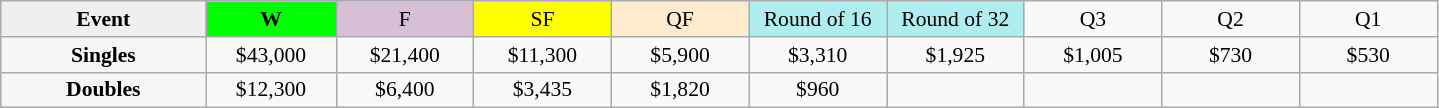<table class=wikitable style=font-size:90%;text-align:center>
<tr>
<td width=130 bgcolor=#efefef><strong>Event</strong></td>
<td width=80 bgcolor=lime><strong>W</strong></td>
<td width=85 bgcolor=thistle>F</td>
<td width=85 bgcolor=ffff00>SF</td>
<td width=85 bgcolor=ffebcd>QF</td>
<td width=85 bgcolor=afeeee>Round of 16</td>
<td width=85 bgcolor=afeeee>Round of 32</td>
<td width=85>Q3</td>
<td width=85>Q2</td>
<td width=85>Q1</td>
</tr>
<tr>
<th style=background:#f6f6f6>Singles</th>
<td>$43,000</td>
<td>$21,400</td>
<td>$11,300</td>
<td>$5,900</td>
<td>$3,310</td>
<td>$1,925</td>
<td>$1,005</td>
<td>$730</td>
<td>$530</td>
</tr>
<tr>
<th style=background:#f6f6f6>Doubles</th>
<td>$12,300</td>
<td>$6,400</td>
<td>$3,435</td>
<td>$1,820</td>
<td>$960</td>
<td></td>
<td></td>
<td></td>
<td></td>
</tr>
</table>
